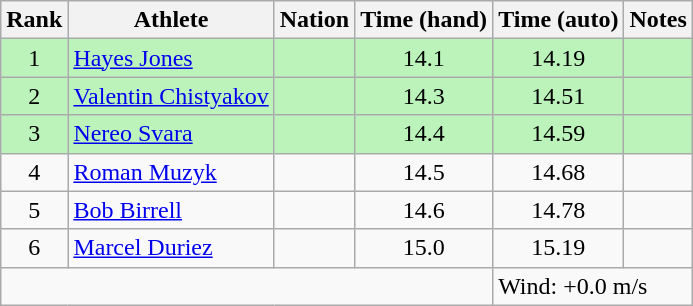<table class="wikitable sortable" style="text-align:center">
<tr>
<th>Rank</th>
<th>Athlete</th>
<th>Nation</th>
<th>Time (hand)</th>
<th>Time (auto)</th>
<th>Notes</th>
</tr>
<tr bgcolor=bbf3bb>
<td>1</td>
<td align=left><a href='#'>Hayes Jones</a></td>
<td align=left></td>
<td>14.1</td>
<td>14.19</td>
<td></td>
</tr>
<tr bgcolor=bbf3bb>
<td>2</td>
<td align=left><a href='#'>Valentin Chistyakov</a></td>
<td align=left></td>
<td>14.3</td>
<td>14.51</td>
<td></td>
</tr>
<tr bgcolor=bbf3bb>
<td>3</td>
<td align=left><a href='#'>Nereo Svara</a></td>
<td align=left></td>
<td>14.4</td>
<td>14.59</td>
<td></td>
</tr>
<tr>
<td>4</td>
<td align=left><a href='#'>Roman Muzyk</a></td>
<td align=left></td>
<td>14.5</td>
<td>14.68</td>
<td></td>
</tr>
<tr>
<td>5</td>
<td align=left><a href='#'>Bob Birrell</a></td>
<td align=left></td>
<td>14.6</td>
<td>14.78</td>
<td></td>
</tr>
<tr>
<td>6</td>
<td align=left><a href='#'>Marcel Duriez</a></td>
<td align=left></td>
<td>15.0</td>
<td>15.19</td>
<td></td>
</tr>
<tr class="sortbottom">
<td colspan=4></td>
<td colspan="2" style="text-align:left;">Wind: +0.0 m/s</td>
</tr>
</table>
